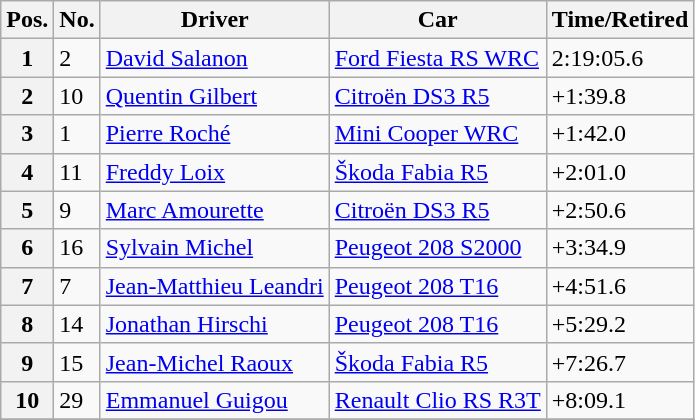<table class="wikitable">
<tr>
<th>Pos.</th>
<th>No.</th>
<th>Driver</th>
<th>Car</th>
<th>Time/Retired</th>
</tr>
<tr>
<th>1</th>
<td>2</td>
<td> <a href='#'>David Salanon</a></td>
<td><a href='#'>Ford Fiesta RS WRC</a></td>
<td>2:19:05.6</td>
</tr>
<tr>
<th>2</th>
<td>10</td>
<td> <a href='#'>Quentin Gilbert</a></td>
<td><a href='#'>Citroën DS3 R5</a></td>
<td>+1:39.8</td>
</tr>
<tr>
<th>3</th>
<td>1</td>
<td> <a href='#'>Pierre Roché</a></td>
<td><a href='#'>Mini Cooper WRC</a></td>
<td>+1:42.0</td>
</tr>
<tr>
<th>4</th>
<td>11</td>
<td> <a href='#'>Freddy Loix</a></td>
<td><a href='#'>Škoda Fabia R5</a></td>
<td>+2:01.0</td>
</tr>
<tr>
<th>5</th>
<td>9</td>
<td> <a href='#'>Marc Amourette</a></td>
<td><a href='#'>Citroën DS3 R5</a></td>
<td>+2:50.6</td>
</tr>
<tr>
<th>6</th>
<td>16</td>
<td> <a href='#'>Sylvain Michel</a></td>
<td><a href='#'>Peugeot 208 S2000</a></td>
<td>+3:34.9</td>
</tr>
<tr>
<th>7</th>
<td>7</td>
<td> <a href='#'>Jean-Matthieu Leandri</a></td>
<td><a href='#'>Peugeot 208 T16</a></td>
<td>+4:51.6</td>
</tr>
<tr>
<th>8</th>
<td>14</td>
<td> <a href='#'>Jonathan Hirschi</a></td>
<td><a href='#'>Peugeot 208 T16</a></td>
<td>+5:29.2</td>
</tr>
<tr>
<th>9</th>
<td>15</td>
<td> <a href='#'>Jean-Michel Raoux</a></td>
<td><a href='#'>Škoda Fabia R5</a></td>
<td>+7:26.7</td>
</tr>
<tr>
<th>10</th>
<td>29</td>
<td> <a href='#'>Emmanuel Guigou</a></td>
<td><a href='#'>Renault Clio RS R3T</a></td>
<td>+8:09.1</td>
</tr>
<tr>
</tr>
</table>
